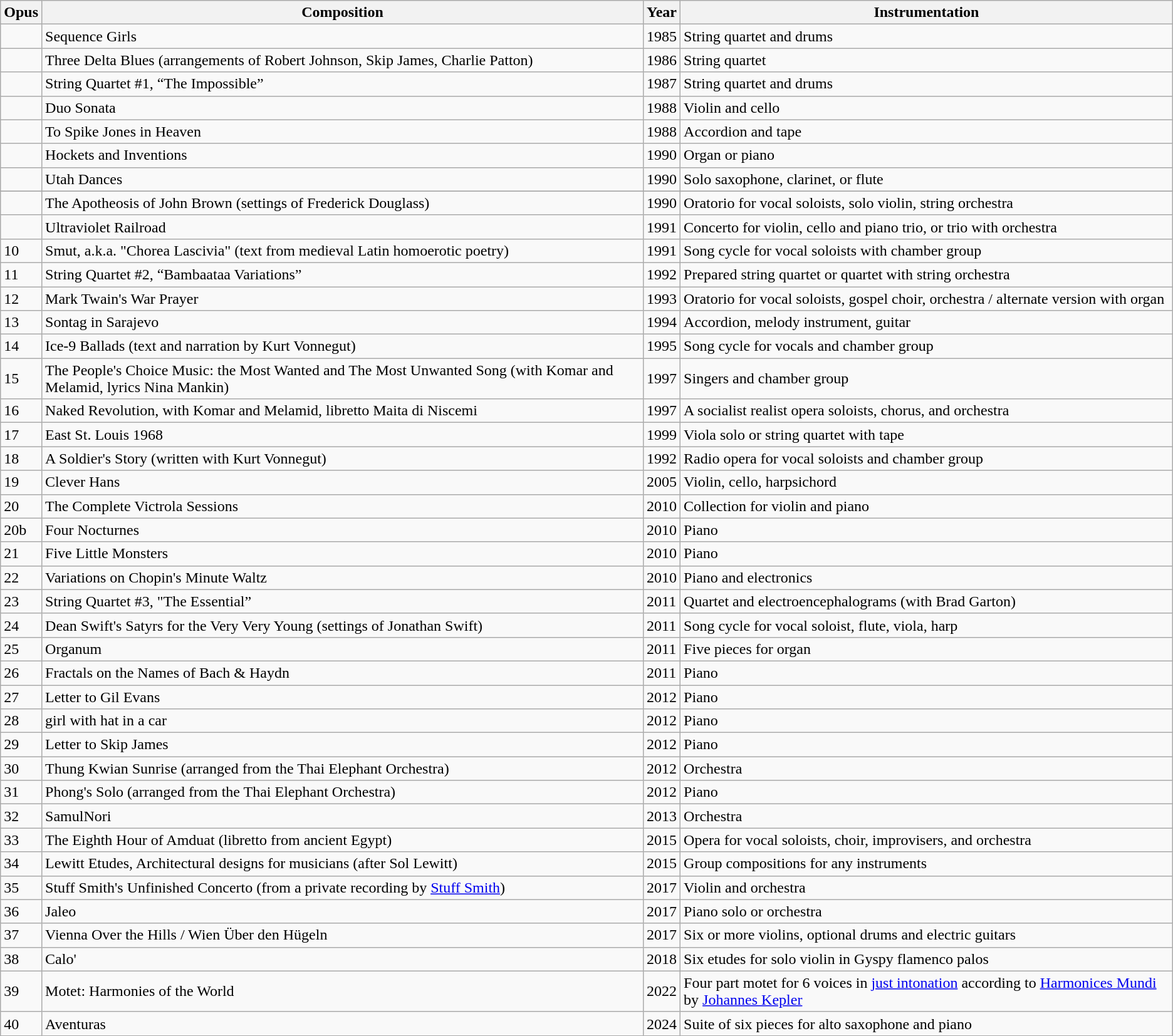<table class="wikitable sortable">
<tr>
<th>Opus</th>
<th>Composition</th>
<th>Year </th>
<th>Instrumentation</th>
</tr>
<tr>
<td></td>
<td>Sequence Girls</td>
<td>1985</td>
<td>String quartet and drums</td>
</tr>
<tr>
<td></td>
<td>Three Delta Blues (arrangements of Robert Johnson, Skip James, Charlie Patton)</td>
<td>1986</td>
<td>String quartet</td>
</tr>
<tr>
<td></td>
<td>String Quartet #1, “The Impossible”</td>
<td>1987</td>
<td>String quartet and drums</td>
</tr>
<tr>
<td></td>
<td>Duo Sonata</td>
<td>1988</td>
<td>Violin and cello</td>
</tr>
<tr>
<td></td>
<td>To Spike Jones in Heaven</td>
<td>1988</td>
<td>Accordion and tape</td>
</tr>
<tr>
<td></td>
<td>Hockets and Inventions</td>
<td>1990</td>
<td>Organ or piano</td>
</tr>
<tr>
<td></td>
<td>Utah Dances</td>
<td>1990</td>
<td>Solo saxophone, clarinet, or flute</td>
</tr>
<tr>
</tr>
<tr>
<td></td>
<td>The Apotheosis of John Brown (settings of Frederick Douglass)</td>
<td>1990</td>
<td>Oratorio for vocal soloists, solo violin, string orchestra</td>
</tr>
<tr>
<td></td>
<td>Ultraviolet Railroad</td>
<td>1991</td>
<td>Concerto for violin, cello and piano trio, or trio with orchestra</td>
</tr>
<tr>
<td>10</td>
<td>Smut, a.k.a. "Chorea Lascivia" (text from medieval Latin homoerotic poetry)</td>
<td>1991</td>
<td>Song cycle for vocal soloists with chamber group</td>
</tr>
<tr>
<td>11</td>
<td>String Quartet #2, “Bambaataa Variations”</td>
<td>1992</td>
<td>Prepared string quartet or quartet with string orchestra</td>
</tr>
<tr>
<td>12</td>
<td>Mark Twain's War Prayer</td>
<td>1993</td>
<td>Oratorio for vocal soloists, gospel choir, orchestra / alternate version with organ</td>
</tr>
<tr>
<td>13</td>
<td>Sontag in Sarajevo</td>
<td>1994</td>
<td>Accordion, melody instrument, guitar</td>
</tr>
<tr>
<td>14</td>
<td>Ice-9 Ballads (text and narration by Kurt Vonnegut)</td>
<td>1995</td>
<td>Song cycle for vocals and chamber group</td>
</tr>
<tr>
<td>15</td>
<td>The People's Choice Music: the Most Wanted and The Most Unwanted Song (with Komar and Melamid, lyrics Nina Mankin)</td>
<td>1997</td>
<td>Singers and chamber group</td>
</tr>
<tr>
<td>16</td>
<td>Naked Revolution, with Komar and Melamid, libretto Maita di Niscemi</td>
<td>1997</td>
<td>A socialist realist opera soloists, chorus, and orchestra</td>
</tr>
<tr>
<td>17</td>
<td>East St. Louis 1968</td>
<td>1999</td>
<td>Viola solo or string quartet with tape</td>
</tr>
<tr>
<td>18</td>
<td>A Soldier's Story (written with Kurt Vonnegut)</td>
<td>1992</td>
<td>Radio opera for vocal soloists and chamber group</td>
</tr>
<tr>
<td>19</td>
<td>Clever Hans</td>
<td>2005</td>
<td>Violin, cello, harpsichord</td>
</tr>
<tr>
<td>20</td>
<td>The Complete Victrola Sessions</td>
<td>2010</td>
<td>Collection for violin and piano</td>
</tr>
<tr>
<td>20b</td>
<td>Four Nocturnes</td>
<td>2010</td>
<td>Piano</td>
</tr>
<tr>
<td>21</td>
<td>Five Little Monsters</td>
<td>2010</td>
<td>Piano</td>
</tr>
<tr>
<td>22</td>
<td>Variations on Chopin's Minute Waltz</td>
<td>2010</td>
<td>Piano and electronics</td>
</tr>
<tr>
<td>23</td>
<td>String Quartet #3, "The Essential”</td>
<td>2011</td>
<td>Quartet and electroencephalograms (with Brad Garton)</td>
</tr>
<tr>
<td>24</td>
<td>Dean Swift's Satyrs for the Very Very Young (settings of Jonathan Swift)</td>
<td>2011</td>
<td>Song cycle for vocal soloist, flute, viola, harp</td>
</tr>
<tr>
<td>25</td>
<td>Organum</td>
<td>2011</td>
<td>Five pieces for organ</td>
</tr>
<tr>
<td>26</td>
<td>Fractals on the Names of Bach & Haydn</td>
<td>2011</td>
<td>Piano</td>
</tr>
<tr>
<td>27</td>
<td>Letter to Gil Evans</td>
<td>2012</td>
<td>Piano</td>
</tr>
<tr>
<td>28</td>
<td>girl with hat in a car</td>
<td>2012</td>
<td>Piano</td>
</tr>
<tr>
<td>29</td>
<td>Letter to Skip James</td>
<td>2012</td>
<td>Piano</td>
</tr>
<tr>
<td>30</td>
<td>Thung Kwian Sunrise (arranged from the Thai Elephant Orchestra)</td>
<td>2012</td>
<td>Orchestra</td>
</tr>
<tr>
<td>31</td>
<td>Phong's Solo (arranged from the Thai Elephant Orchestra)</td>
<td>2012</td>
<td>Piano</td>
</tr>
<tr>
<td>32</td>
<td>SamulNori</td>
<td>2013</td>
<td>Orchestra</td>
</tr>
<tr>
<td>33</td>
<td>The Eighth Hour of Amduat (libretto from ancient Egypt)</td>
<td>2015</td>
<td>Opera for vocal soloists, choir, improvisers, and orchestra</td>
</tr>
<tr>
<td>34</td>
<td>Lewitt Etudes, Architectural designs for musicians (after Sol Lewitt)</td>
<td>2015</td>
<td>Group compositions for any instruments</td>
</tr>
<tr>
<td>35</td>
<td>Stuff Smith's Unfinished Concerto (from a private recording by <a href='#'>Stuff Smith</a>)</td>
<td>2017</td>
<td>Violin and orchestra</td>
</tr>
<tr>
<td>36</td>
<td>Jaleo</td>
<td>2017</td>
<td>Piano solo or orchestra</td>
</tr>
<tr>
<td>37</td>
<td>Vienna Over the Hills / Wien Über den Hügeln</td>
<td>2017</td>
<td>Six or more violins, optional drums and electric guitars</td>
</tr>
<tr>
<td>38</td>
<td>Calo'</td>
<td>2018</td>
<td>Six etudes for solo violin in  Gyspy flamenco palos</td>
</tr>
<tr>
<td>39</td>
<td>Motet: Harmonies of the World</td>
<td>2022</td>
<td>Four part motet for 6 voices in <a href='#'>just intonation</a> according to <a href='#'>Harmonices Mundi</a> by <a href='#'>Johannes Kepler</a></td>
</tr>
<tr>
<td>40</td>
<td>Aventuras</td>
<td>2024</td>
<td>Suite of six pieces for alto saxophone and piano</td>
</tr>
</table>
